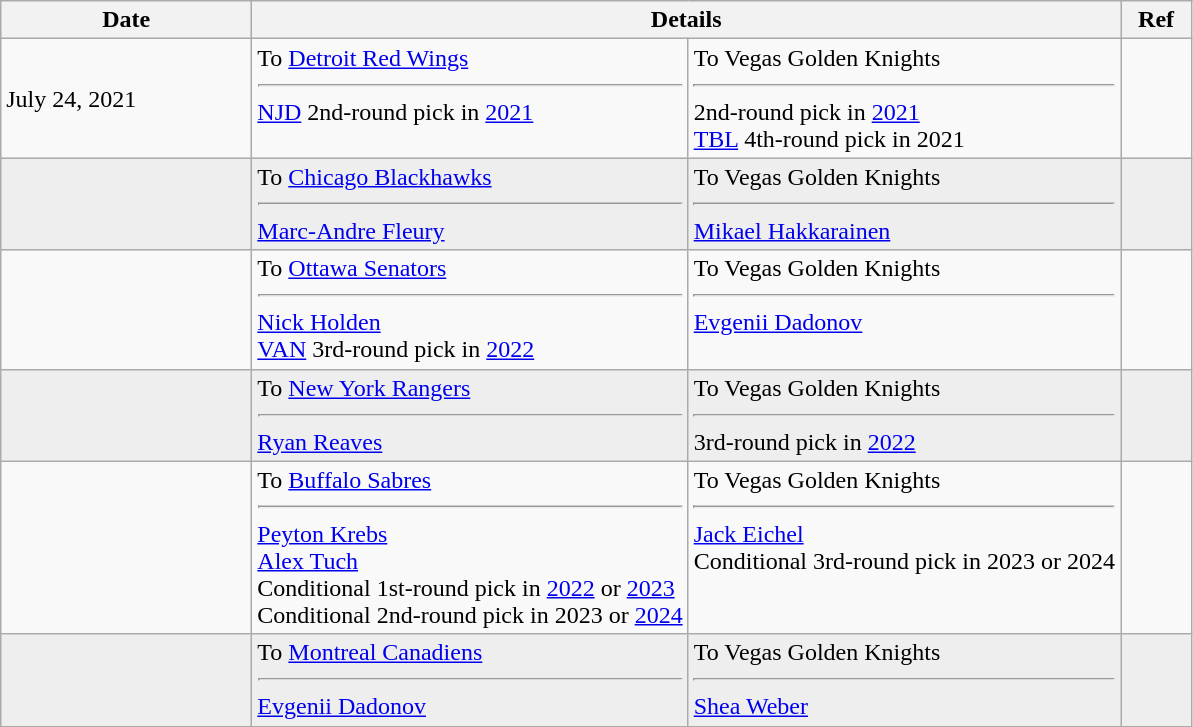<table class="wikitable">
<tr>
<th style="width: 10em;">Date</th>
<th colspan=2>Details</th>
<th style="width: 2.5em;">Ref</th>
</tr>
<tr>
<td>July 24, 2021</td>
<td style="vertical-align:top">To <a href='#'>Detroit Red Wings</a><hr><a href='#'>NJD</a> 2nd-round pick in <a href='#'>2021</a></td>
<td style="vertical-align:top">To Vegas Golden Knights<hr>2nd-round pick in <a href='#'>2021</a><br><a href='#'>TBL</a> 4th-round pick in 2021</td>
<td></td>
</tr>
<tr style="background:#eeeeee">
<td></td>
<td style="vertical-align:top">To <a href='#'>Chicago Blackhawks</a><hr><a href='#'>Marc-Andre Fleury</a></td>
<td style="vertical-align:top">To Vegas Golden Knights<hr><a href='#'>Mikael Hakkarainen</a></td>
<td></td>
</tr>
<tr>
<td></td>
<td style="vertical-align:top">To <a href='#'>Ottawa Senators</a><hr><a href='#'>Nick Holden</a><br><a href='#'>VAN</a> 3rd-round pick in <a href='#'>2022</a></td>
<td style="vertical-align:top">To Vegas Golden Knights<hr><a href='#'>Evgenii Dadonov</a></td>
<td></td>
</tr>
<tr style="background:#eeeeee">
<td></td>
<td style="vertical-align:top">To <a href='#'>New York Rangers</a><hr><a href='#'>Ryan Reaves</a></td>
<td style="vertical-align:top">To Vegas Golden Knights<hr>3rd-round pick in <a href='#'>2022</a></td>
<td></td>
</tr>
<tr>
<td></td>
<td style="vertical-align:top">To <a href='#'>Buffalo Sabres</a><hr><a href='#'>Peyton Krebs</a><br><a href='#'>Alex Tuch</a><br>Conditional 1st-round pick in <a href='#'>2022</a> or <a href='#'>2023</a><br>Conditional 2nd-round pick in 2023 or <a href='#'>2024</a></td>
<td style="vertical-align:top">To Vegas Golden Knights<hr><a href='#'>Jack Eichel</a><br>Conditional 3rd-round pick in 2023 or 2024</td>
<td></td>
</tr>
<tr style="background:#eeeeee">
<td></td>
<td valign="top">To <a href='#'>Montreal Canadiens</a><hr><a href='#'>Evgenii Dadonov</a></td>
<td valign="top">To Vegas Golden Knights<hr><a href='#'>Shea Weber</a></td>
<td></td>
</tr>
</table>
